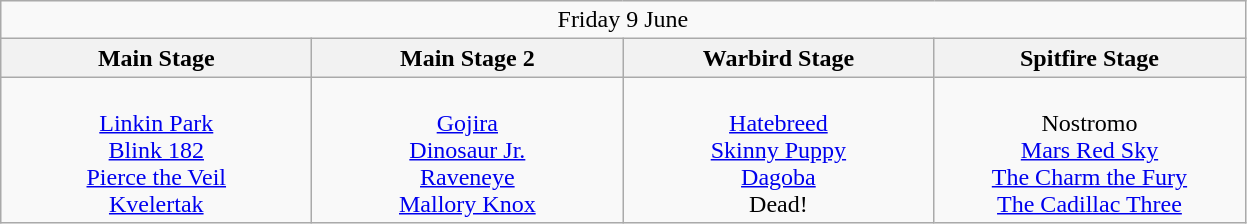<table class="wikitable">
<tr>
<td colspan="4" style="text-align:center;">Friday 9 June</td>
</tr>
<tr>
<th>Main Stage</th>
<th>Main Stage 2</th>
<th>Warbird Stage</th>
<th>Spitfire Stage</th>
</tr>
<tr>
<td style="text-align:center; vertical-align:top; width:200px;"><br><a href='#'>Linkin Park</a><br> 
<a href='#'>Blink 182</a><br>
<a href='#'>Pierce the Veil</a><br>
<a href='#'>Kvelertak</a><br></td>
<td style="text-align:center; vertical-align:top; width:200px;"><br><a href='#'>Gojira</a><br>
<a href='#'>Dinosaur Jr.</a><br>
<a href='#'>Raveneye</a><br>
<a href='#'>Mallory Knox</a><br></td>
<td style="text-align:center; vertical-align:top; width:200px;"><br><a href='#'>Hatebreed</a><br>
<a href='#'>Skinny Puppy</a><br>
<a href='#'>Dagoba</a><br>
Dead!<br></td>
<td style="text-align:center; vertical-align:top; width:200px;"><br>Nostromo<br>
<a href='#'>Mars Red Sky</a><br>
<a href='#'>The Charm the Fury</a><br>
<a href='#'>The Cadillac Three</a><br></td>
</tr>
</table>
